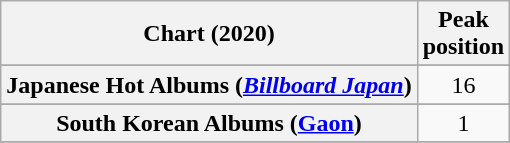<table class="wikitable plainrowheaders" style="text-align:center">
<tr>
<th scope="col">Chart (2020)</th>
<th scope="col">Peak<br>position</th>
</tr>
<tr>
</tr>
<tr>
<th scope="row">Japanese Hot Albums (<em><a href='#'>Billboard Japan</a></em>)</th>
<td>16</td>
</tr>
<tr>
</tr>
<tr>
<th scope="row">South Korean Albums (<a href='#'>Gaon</a>)</th>
<td>1</td>
</tr>
<tr>
</tr>
</table>
